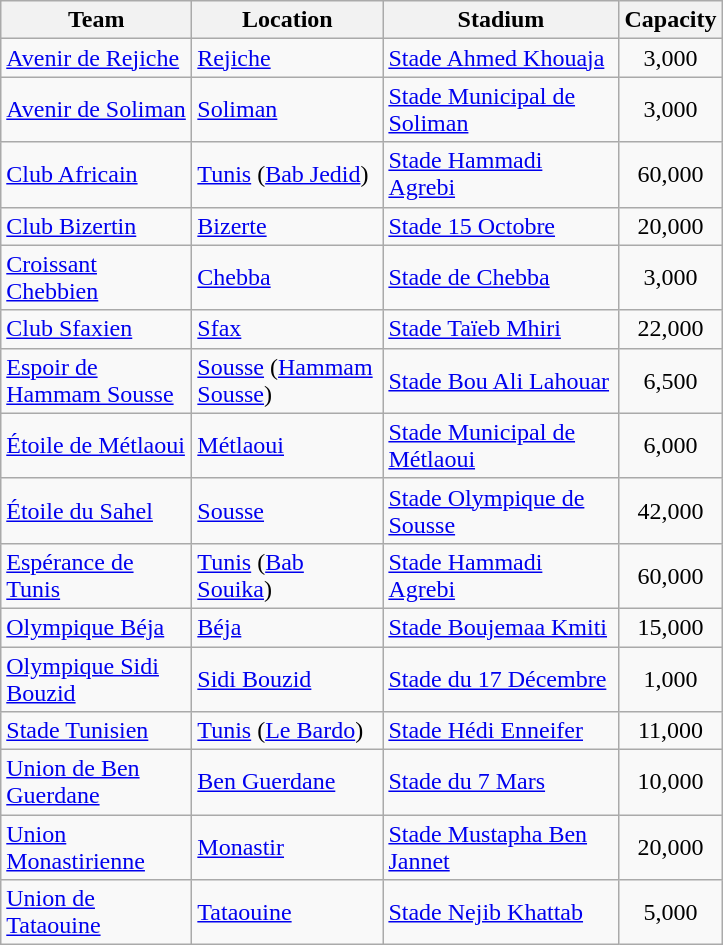<table class="wikitable sortable">
<tr>
<th width="120px">Team</th>
<th width="120px">Location</th>
<th width="150px">Stadium</th>
<th>Capacity</th>
</tr>
<tr>
<td><a href='#'>Avenir de Rejiche</a></td>
<td><a href='#'>Rejiche</a></td>
<td><a href='#'>Stade Ahmed Khouaja</a></td>
<td align="center">3,000</td>
</tr>
<tr>
<td><a href='#'>Avenir de Soliman</a></td>
<td><a href='#'>Soliman</a></td>
<td><a href='#'>Stade Municipal de Soliman</a></td>
<td align="center">3,000</td>
</tr>
<tr>
<td><a href='#'>Club Africain</a></td>
<td><a href='#'>Tunis</a> (<a href='#'>Bab Jedid</a>)</td>
<td><a href='#'>Stade Hammadi Agrebi</a></td>
<td align="center">60,000</td>
</tr>
<tr>
<td><a href='#'>Club Bizertin</a></td>
<td><a href='#'>Bizerte</a></td>
<td><a href='#'>Stade 15 Octobre</a></td>
<td align="center">20,000</td>
</tr>
<tr>
<td><a href='#'>Croissant Chebbien</a></td>
<td><a href='#'>Chebba</a></td>
<td><a href='#'>Stade de Chebba</a></td>
<td align="center">3,000</td>
</tr>
<tr>
<td><a href='#'>Club Sfaxien</a></td>
<td><a href='#'>Sfax</a></td>
<td><a href='#'>Stade Taïeb Mhiri</a></td>
<td align="center">22,000</td>
</tr>
<tr>
<td><a href='#'>Espoir de Hammam Sousse</a></td>
<td><a href='#'>Sousse</a> (<a href='#'>Hammam Sousse</a>)</td>
<td><a href='#'>Stade Bou Ali Lahouar</a></td>
<td align="center">6,500</td>
</tr>
<tr>
<td><a href='#'>Étoile de Métlaoui</a></td>
<td><a href='#'>Métlaoui</a></td>
<td><a href='#'>Stade Municipal de Métlaoui</a></td>
<td align="center">6,000</td>
</tr>
<tr>
<td><a href='#'>Étoile du Sahel</a></td>
<td><a href='#'>Sousse</a></td>
<td><a href='#'>Stade Olympique de Sousse</a></td>
<td align="center">42,000</td>
</tr>
<tr>
<td><a href='#'>Espérance de Tunis</a></td>
<td><a href='#'>Tunis</a> (<a href='#'>Bab Souika</a>)</td>
<td><a href='#'>Stade Hammadi Agrebi</a></td>
<td align="center">60,000</td>
</tr>
<tr>
<td><a href='#'>Olympique Béja</a></td>
<td><a href='#'>Béja</a></td>
<td><a href='#'>Stade Boujemaa Kmiti</a></td>
<td align="center">15,000</td>
</tr>
<tr>
<td><a href='#'>Olympique Sidi Bouzid</a></td>
<td><a href='#'>Sidi Bouzid</a></td>
<td><a href='#'>Stade du 17 Décembre</a></td>
<td align="center">1,000</td>
</tr>
<tr>
<td><a href='#'>Stade Tunisien</a></td>
<td><a href='#'>Tunis</a> (<a href='#'>Le Bardo</a>)</td>
<td><a href='#'>Stade Hédi Enneifer</a></td>
<td align="center">11,000</td>
</tr>
<tr>
<td><a href='#'>Union de Ben Guerdane</a></td>
<td><a href='#'>Ben Guerdane</a></td>
<td><a href='#'>Stade du 7 Mars</a></td>
<td align="center">10,000</td>
</tr>
<tr>
<td><a href='#'>Union Monastirienne</a></td>
<td><a href='#'>Monastir</a></td>
<td><a href='#'>Stade Mustapha Ben Jannet</a></td>
<td align="center">20,000</td>
</tr>
<tr>
<td><a href='#'>Union de Tataouine</a></td>
<td><a href='#'>Tataouine</a></td>
<td><a href='#'>Stade Nejib Khattab</a></td>
<td align="center">5,000</td>
</tr>
</table>
